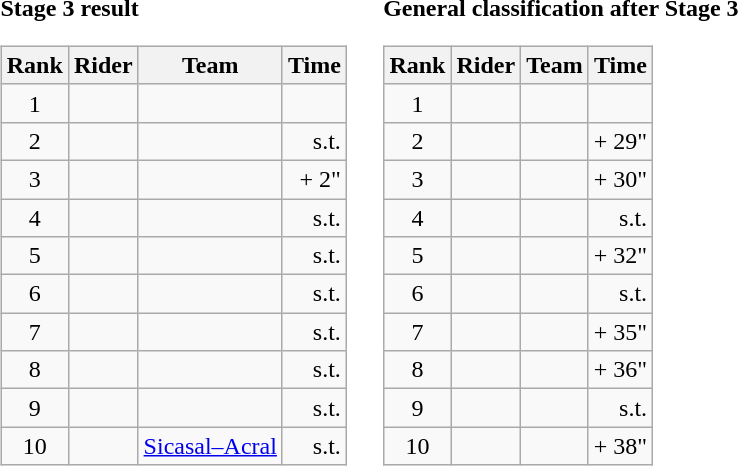<table>
<tr>
<td><strong>Stage 3 result</strong><br><table class="wikitable">
<tr>
<th scope="col">Rank</th>
<th scope="col">Rider</th>
<th scope="col">Team</th>
<th scope="col">Time</th>
</tr>
<tr>
<td style="text-align:center;">1</td>
<td></td>
<td></td>
<td style="text-align:right;"></td>
</tr>
<tr>
<td style="text-align:center;">2</td>
<td></td>
<td></td>
<td style="text-align:right;">s.t.</td>
</tr>
<tr>
<td style="text-align:center;">3</td>
<td></td>
<td></td>
<td style="text-align:right;">+ 2"</td>
</tr>
<tr>
<td style="text-align:center;">4</td>
<td></td>
<td></td>
<td style="text-align:right;">s.t.</td>
</tr>
<tr>
<td style="text-align:center;">5</td>
<td></td>
<td></td>
<td style="text-align:right;">s.t.</td>
</tr>
<tr>
<td style="text-align:center;">6</td>
<td></td>
<td></td>
<td style="text-align:right;">s.t.</td>
</tr>
<tr>
<td style="text-align:center;">7</td>
<td></td>
<td></td>
<td style="text-align:right;">s.t.</td>
</tr>
<tr>
<td style="text-align:center;">8</td>
<td></td>
<td></td>
<td style="text-align:right;">s.t.</td>
</tr>
<tr>
<td style="text-align:center;">9</td>
<td></td>
<td></td>
<td style="text-align:right;">s.t.</td>
</tr>
<tr>
<td style="text-align:center;">10</td>
<td></td>
<td><a href='#'>Sicasal–Acral</a></td>
<td style="text-align:right;">s.t.</td>
</tr>
</table>
</td>
<td></td>
<td><strong>General classification after Stage 3</strong><br><table class="wikitable">
<tr>
<th scope="col">Rank</th>
<th scope="col">Rider</th>
<th scope="col">Team</th>
<th scope="col">Time</th>
</tr>
<tr>
<td style="text-align:center;">1</td>
<td></td>
<td></td>
<td style="text-align:right;"></td>
</tr>
<tr>
<td style="text-align:center;">2</td>
<td></td>
<td></td>
<td style="text-align:right;">+ 29"</td>
</tr>
<tr>
<td style="text-align:center;">3</td>
<td></td>
<td></td>
<td style="text-align:right;">+ 30"</td>
</tr>
<tr>
<td style="text-align:center;">4</td>
<td></td>
<td></td>
<td style="text-align:right;">s.t.</td>
</tr>
<tr>
<td style="text-align:center;">5</td>
<td></td>
<td></td>
<td style="text-align:right;">+ 32"</td>
</tr>
<tr>
<td style="text-align:center;">6</td>
<td></td>
<td></td>
<td style="text-align:right;">s.t.</td>
</tr>
<tr>
<td style="text-align:center;">7</td>
<td></td>
<td></td>
<td style="text-align:right;">+ 35"</td>
</tr>
<tr>
<td style="text-align:center;">8</td>
<td></td>
<td></td>
<td style="text-align:right;">+ 36"</td>
</tr>
<tr>
<td style="text-align:center;">9</td>
<td></td>
<td></td>
<td style="text-align:right;">s.t.</td>
</tr>
<tr>
<td style="text-align:center;">10</td>
<td></td>
<td></td>
<td style="text-align:right;">+ 38"</td>
</tr>
</table>
</td>
</tr>
</table>
